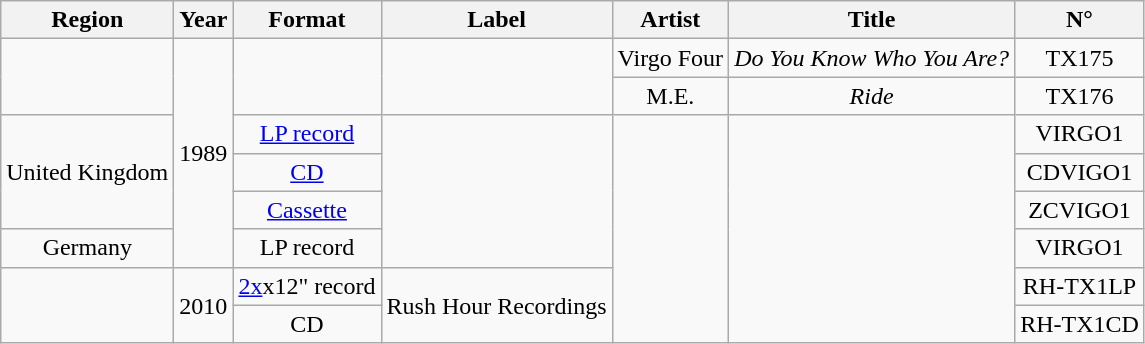<table class="wikitable plainrowheaders">
<tr>
<th scope="col">Region</th>
<th scope="col">Year</th>
<th scope="col">Format</th>
<th scope="col">Label</th>
<th scope="col">Artist</th>
<th scope="col">Title</th>
<th scope="col">N°</th>
</tr>
<tr>
<td rowspan="2"></td>
<td rowspan="6">1989</td>
<td rowspan="2"></td>
<td rowspan="2"></td>
<td style="text-align:center;">Virgo Four</td>
<td style="text-align:center;"><em>Do You Know Who You Are?</em></td>
<td style="text-align:center;">TX175</td>
</tr>
<tr>
<td style="text-align:center;">M.E.</td>
<td style="text-align:center;"><em>Ride</em></td>
<td style="text-align:center;">TX176</td>
</tr>
<tr>
<td rowspan="3">United Kingdom</td>
<td style="text-align:center;"><a href='#'>LP record</a></td>
<td rowspan="4"></td>
<td rowspan="6"></td>
<td rowspan="6"></td>
<td style="text-align:center;">VIRGO1</td>
</tr>
<tr>
<td style="text-align:center;"><a href='#'>CD</a></td>
<td style="text-align:center;">CDVIGO1</td>
</tr>
<tr>
<td style="text-align:center;"><a href='#'>Cassette</a></td>
<td style="text-align:center;">ZCVIGO1</td>
</tr>
<tr>
<td style="text-align:center;">Germany</td>
<td style="text-align:center;">LP record</td>
<td style="text-align:center;">VIRGO1</td>
</tr>
<tr>
<td rowspan="2"></td>
<td rowspan="2">2010</td>
<td style="text-align:center;"><a href='#'>2x</a>x12" record</td>
<td rowspan="2">Rush Hour Recordings</td>
<td style="text-align:center;">RH-TX1LP</td>
</tr>
<tr>
<td style="text-align:center;">CD</td>
<td style="text-align:center;">RH-TX1CD</td>
</tr>
</table>
